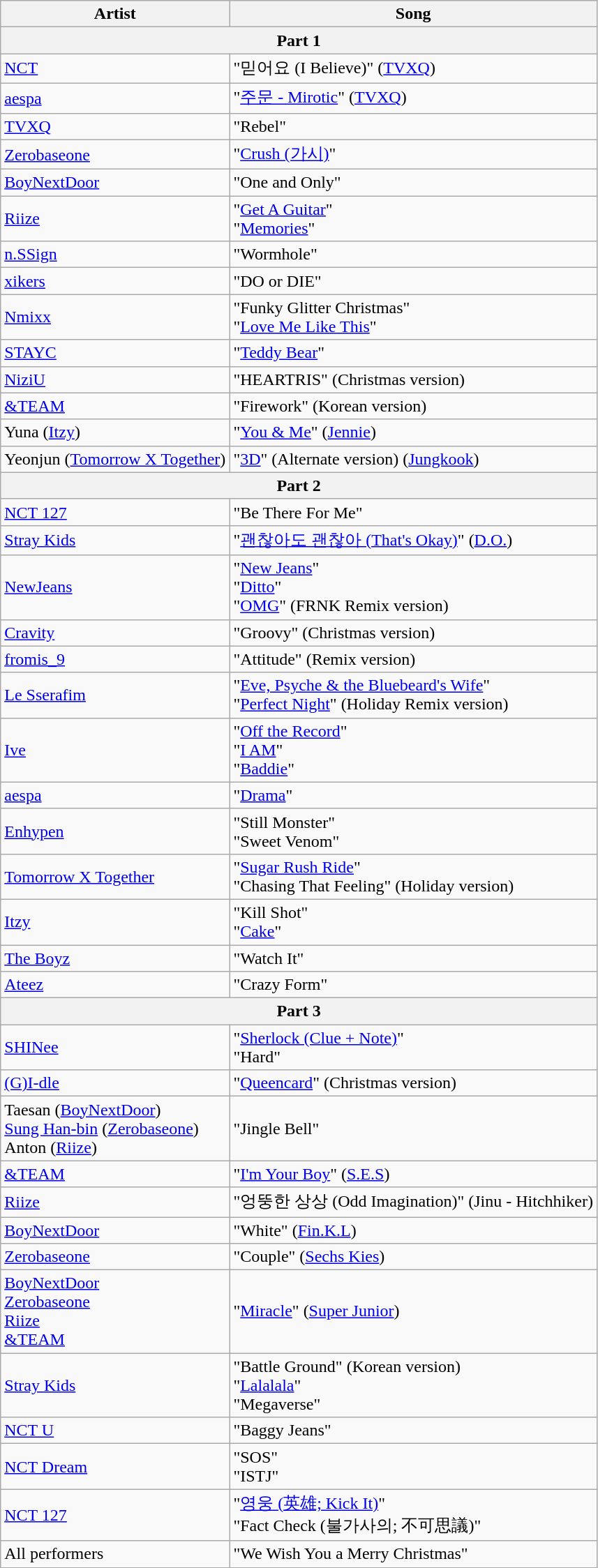<table class="wikitable" >
<tr>
<th>Artist</th>
<th>Song</th>
</tr>
<tr>
<th colspan="2">Part 1</th>
</tr>
<tr>
<td><a href='#'>NCT</a></td>
<td>"믿어요 (I Believe)" (<a href='#'>TVXQ</a>)</td>
</tr>
<tr>
<td><a href='#'>aespa</a></td>
<td>"<a href='#'>주문 - Mirotic</a>" (<a href='#'>TVXQ</a>)</td>
</tr>
<tr>
<td><a href='#'>TVXQ</a></td>
<td>"Rebel"</td>
</tr>
<tr>
<td><a href='#'>Zerobaseone</a></td>
<td>"<a href='#'>Crush (가시)</a>"</td>
</tr>
<tr>
<td><a href='#'>BoyNextDoor</a></td>
<td>"One and Only"</td>
</tr>
<tr>
<td><a href='#'>Riize</a></td>
<td>"<a href='#'>Get A Guitar</a>"<br>"<a href='#'>Memories</a>"</td>
</tr>
<tr>
<td><a href='#'>n.SSign</a></td>
<td>"Wormhole"</td>
</tr>
<tr>
<td><a href='#'>xikers</a></td>
<td>"DO or DIE"</td>
</tr>
<tr>
<td><a href='#'>Nmixx</a></td>
<td>"Funky Glitter Christmas"<br>"<a href='#'>Love Me Like This</a>"</td>
</tr>
<tr>
<td><a href='#'>STAYC</a></td>
<td>"<a href='#'>Teddy Bear</a>"</td>
</tr>
<tr>
<td><a href='#'>NiziU</a></td>
<td>"HEARTRIS" (Christmas version)</td>
</tr>
<tr>
<td><a href='#'>&TEAM</a></td>
<td>"Firework" (Korean version)</td>
</tr>
<tr>
<td>Yuna (<a href='#'>Itzy</a>)</td>
<td>"<a href='#'>You & Me</a>" (<a href='#'>Jennie</a>)</td>
</tr>
<tr>
<td>Yeonjun (<a href='#'>Tomorrow X Together</a>)</td>
<td>"<a href='#'>3D</a>" (Alternate version) (<a href='#'>Jungkook</a>)</td>
</tr>
<tr>
<th colspan="2">Part 2</th>
</tr>
<tr>
<td><a href='#'>NCT 127</a></td>
<td>"Be There For Me"</td>
</tr>
<tr>
<td><a href='#'>Stray Kids</a></td>
<td>"<a href='#'>괜찮아도 괜찮아 (That's Okay)</a>" (<a href='#'>D.O.</a>)</td>
</tr>
<tr>
<td><a href='#'>NewJeans</a></td>
<td>"<a href='#'>New Jeans</a>"<br>"<a href='#'>Ditto</a>"<br>"<a href='#'>OMG</a>" (FRNK Remix version)</td>
</tr>
<tr>
<td><a href='#'>Cravity</a></td>
<td>"Groovy" (Christmas version)</td>
</tr>
<tr>
<td><a href='#'>fromis_9</a></td>
<td>"Attitude" (Remix version)</td>
</tr>
<tr>
<td><a href='#'>Le Sserafim</a></td>
<td>"<a href='#'>Eve, Psyche & the Bluebeard's Wife</a>"<br>"<a href='#'>Perfect Night</a>" (Holiday Remix version)</td>
</tr>
<tr>
<td><a href='#'>Ive</a></td>
<td>"<a href='#'>Off the Record</a>"<br>"<a href='#'>I AM</a>"<br>"<a href='#'>Baddie</a>"</td>
</tr>
<tr>
<td><a href='#'>aespa</a></td>
<td>"<a href='#'>Drama</a>"</td>
</tr>
<tr>
<td><a href='#'>Enhypen</a></td>
<td>"Still Monster"<br>"Sweet Venom"</td>
</tr>
<tr>
<td><a href='#'>Tomorrow X Together</a></td>
<td>"<a href='#'>Sugar Rush Ride</a>"<br>"Chasing That Feeling" (Holiday version)</td>
</tr>
<tr>
<td><a href='#'>Itzy</a></td>
<td>"Kill Shot"<br>"<a href='#'>Cake</a>"</td>
</tr>
<tr>
<td><a href='#'>The Boyz</a></td>
<td>"Watch It"</td>
</tr>
<tr>
<td><a href='#'>Ateez</a></td>
<td>"Crazy Form"</td>
</tr>
<tr>
<th colspan="2">Part 3</th>
</tr>
<tr>
<td><a href='#'>SHINee</a></td>
<td>"<a href='#'>Sherlock (Clue + Note)</a>"<br>"Hard"</td>
</tr>
<tr>
<td><a href='#'>(G)I-dle</a></td>
<td>"<a href='#'>Queencard</a>" (Christmas version)</td>
</tr>
<tr>
<td>Taesan (<a href='#'>BoyNextDoor</a>)<br><a href='#'>Sung Han-bin</a> (<a href='#'>Zerobaseone</a>)<br>Anton (<a href='#'>Riize</a>)</td>
<td>"Jingle Bell"</td>
</tr>
<tr>
<td><a href='#'>&TEAM</a></td>
<td>"<a href='#'>I'm Your Boy</a>" (<a href='#'>S.E.S</a>)</td>
</tr>
<tr>
<td><a href='#'>Riize</a></td>
<td>"엉뚱한 상상 (Odd Imagination)" (Jinu - Hitchhiker)</td>
</tr>
<tr>
<td><a href='#'>BoyNextDoor</a></td>
<td>"White" (<a href='#'>Fin.K.L</a>)</td>
</tr>
<tr>
<td><a href='#'>Zerobaseone</a></td>
<td>"Couple" (<a href='#'>Sechs Kies</a>)</td>
</tr>
<tr>
<td><a href='#'>BoyNextDoor</a><br><a href='#'>Zerobaseone</a><br><a href='#'>Riize</a><br><a href='#'>&TEAM</a></td>
<td>"<a href='#'>Miracle</a>" (<a href='#'>Super Junior</a>)</td>
</tr>
<tr>
<td><a href='#'>Stray Kids</a></td>
<td>"Battle Ground" (Korean version)<br>"<a href='#'>Lalalala</a>"<br>"Megaverse"</td>
</tr>
<tr>
<td><a href='#'>NCT U</a></td>
<td>"Baggy Jeans"</td>
</tr>
<tr>
<td><a href='#'>NCT Dream</a></td>
<td>"SOS"<br>"ISTJ"</td>
</tr>
<tr>
<td><a href='#'>NCT 127</a></td>
<td>"<a href='#'>영웅 (英雄; Kick It)</a>"<br>"Fact Check (불가사의; 不可思議)"</td>
</tr>
<tr>
<td>All performers</td>
<td>"We Wish You a Merry Christmas"</td>
</tr>
</table>
